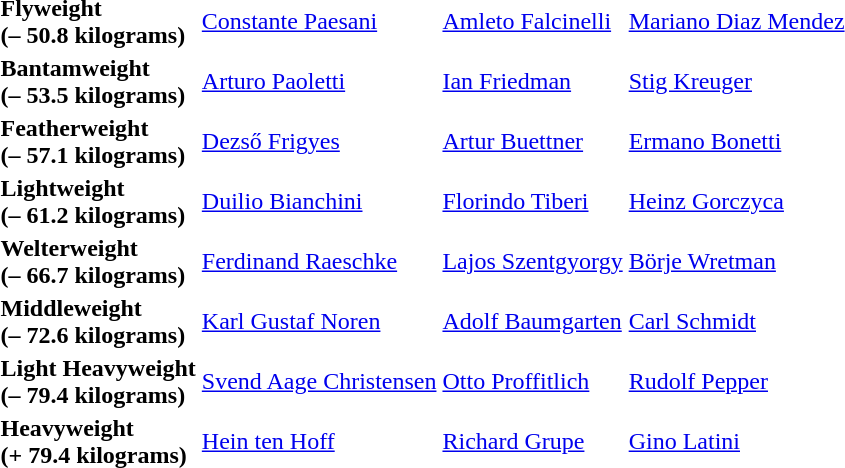<table>
<tr>
<td><strong>Flyweight<br>(– 50.8 kilograms)</strong></td>
<td> <a href='#'>Constante Paesani</a><br></td>
<td> <a href='#'>Amleto Falcinelli</a><br></td>
<td> <a href='#'>Mariano Diaz Mendez</a><br></td>
</tr>
<tr>
<td><strong>Bantamweight<br>(– 53.5 kilograms)</strong></td>
<td> <a href='#'>Arturo Paoletti</a><br></td>
<td> <a href='#'>Ian Friedman</a><br></td>
<td> <a href='#'>Stig Kreuger</a><br></td>
</tr>
<tr>
<td><strong>Featherweight<br>(– 57.1 kilograms)</strong></td>
<td> <a href='#'>Dezső Frigyes</a><br></td>
<td> <a href='#'>Artur Buettner</a><br></td>
<td> <a href='#'>Ermano Bonetti</a><br></td>
</tr>
<tr>
<td><strong>Lightweight<br>(– 61.2 kilograms)</strong></td>
<td> <a href='#'>Duilio Bianchini</a><br></td>
<td> <a href='#'>Florindo Tiberi</a><br></td>
<td> <a href='#'>Heinz Gorczyca</a><br></td>
</tr>
<tr>
<td><strong>Welterweight<br>(– 66.7 kilograms)</strong></td>
<td> <a href='#'>Ferdinand Raeschke</a><br></td>
<td> <a href='#'>Lajos Szentgyorgy</a><br></td>
<td> <a href='#'>Börje Wretman</a><br></td>
</tr>
<tr>
<td><strong>Middleweight<br>(– 72.6 kilograms)</strong></td>
<td> <a href='#'>Karl Gustaf Noren</a><br></td>
<td> <a href='#'>Adolf Baumgarten</a><br></td>
<td> <a href='#'>Carl Schmidt</a><br></td>
</tr>
<tr>
<td><strong>Light Heavyweight<br>(– 79.4 kilograms)</strong></td>
<td> <a href='#'>Svend Aage Christensen</a><br></td>
<td> <a href='#'>Otto Proffitlich</a><br></td>
<td> <a href='#'>Rudolf Pepper</a><br></td>
</tr>
<tr>
<td><strong>Heavyweight<br>(+ 79.4 kilograms)</strong></td>
<td> <a href='#'>Hein ten Hoff</a><br></td>
<td> <a href='#'>Richard Grupe</a><br></td>
<td> <a href='#'>Gino Latini</a><br></td>
</tr>
</table>
